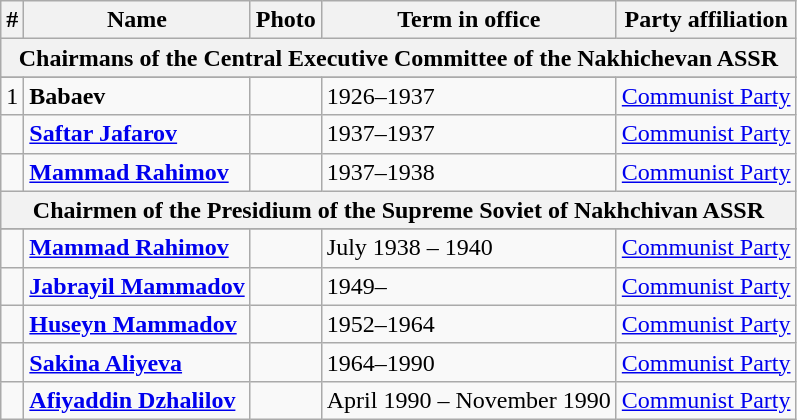<table class=wikitable align="center">
<tr>
<th>#</th>
<th>Name</th>
<th>Photo</th>
<th>Term in office</th>
<th>Party affiliation</th>
</tr>
<tr>
<th colspan=8>Chairmans of the Central Executive Committee of the Nakhichevan ASSR</th>
</tr>
<tr>
</tr>
<tr>
<td>1</td>
<td><strong>Babaev</strong></td>
<td></td>
<td>1926–1937</td>
<td><a href='#'>Communist Party</a></td>
</tr>
<tr>
<td></td>
<td><strong><a href='#'>Saftar Jafarov</a></strong></td>
<td></td>
<td>1937–1937</td>
<td><a href='#'>Communist Party</a></td>
</tr>
<tr>
<td></td>
<td><strong><a href='#'>Mammad Rahimov</a></strong></td>
<td></td>
<td>1937–1938</td>
<td><a href='#'>Communist Party</a></td>
</tr>
<tr>
<th colspan=8>Chairmen of the Presidium of the Supreme Soviet of Nakhchivan ASSR</th>
</tr>
<tr>
</tr>
<tr>
<td></td>
<td><strong><a href='#'>Mammad Rahimov</a></strong></td>
<td></td>
<td>July 1938 – 1940</td>
<td><a href='#'>Communist Party</a></td>
</tr>
<tr>
<td></td>
<td><strong><a href='#'>Jabrayil Mammadov</a></strong></td>
<td></td>
<td>1949–</td>
<td><a href='#'>Communist Party</a></td>
</tr>
<tr>
<td></td>
<td><strong><a href='#'>Huseyn Mammadov</a></strong></td>
<td></td>
<td>1952–1964</td>
<td><a href='#'>Communist Party</a></td>
</tr>
<tr>
<td></td>
<td><strong><a href='#'>Sakina Aliyeva</a></strong></td>
<td></td>
<td>1964–1990</td>
<td><a href='#'>Communist Party</a></td>
</tr>
<tr>
<td></td>
<td><strong><a href='#'>Afiyaddin Dzhalilov</a></strong></td>
<td></td>
<td>April 1990 – November 1990</td>
<td><a href='#'>Communist Party</a></td>
</tr>
</table>
